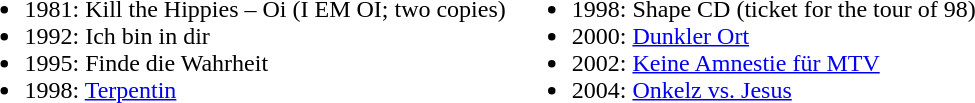<table>
<tr>
<td style="width:50%; vertical-align:top;"><br><ul><li>1981: Kill the Hippies – Oi (I EM OI; two copies)</li><li>1992: Ich bin in dir</li><li>1995: Finde die Wahrheit</li><li>1998: <a href='#'>Terpentin</a></li></ul></td>
<td style="width:50%; vertical-align:top;"><br><ul><li>1998: Shape CD (ticket for the tour of 98)</li><li>2000: <a href='#'>Dunkler Ort</a></li><li>2002: <a href='#'>Keine Amnestie für MTV</a></li><li>2004: <a href='#'>Onkelz vs. Jesus</a></li></ul></td>
</tr>
</table>
